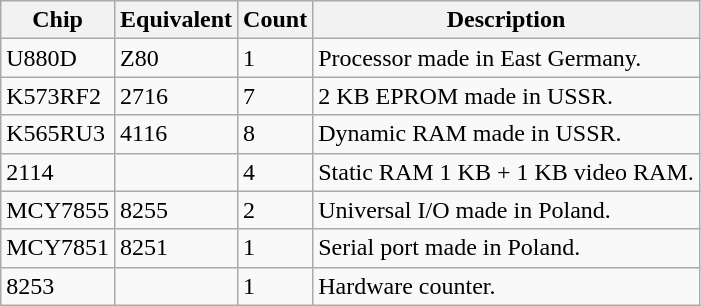<table class="wikitable">
<tr>
<th>Chip</th>
<th>Equivalent</th>
<th>Count</th>
<th>Description</th>
</tr>
<tr>
<td>U880D</td>
<td>Z80</td>
<td>1</td>
<td>Processor made in East Germany.</td>
</tr>
<tr>
<td>K573RF2</td>
<td>2716</td>
<td>7</td>
<td>2 KB EPROM made in USSR.</td>
</tr>
<tr>
<td>K565RU3</td>
<td>4116</td>
<td>8</td>
<td>Dynamic RAM made in USSR.</td>
</tr>
<tr>
<td>2114</td>
<td></td>
<td>4</td>
<td>Static RAM 1 KB + 1 KB video RAM.</td>
</tr>
<tr>
<td>MCY7855</td>
<td>8255</td>
<td>2</td>
<td>Universal I/O made in Poland.</td>
</tr>
<tr>
<td>MCY7851</td>
<td>8251</td>
<td>1</td>
<td>Serial port made in Poland.</td>
</tr>
<tr>
<td>8253</td>
<td></td>
<td>1</td>
<td>Hardware counter.</td>
</tr>
</table>
